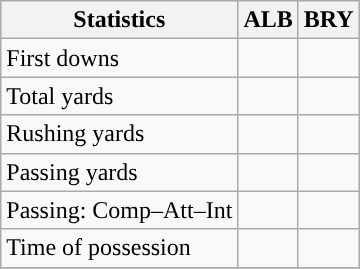<table class="wikitable" style="float: left;">
<tr>
<th>Statistics</th>
<th>ALB</th>
<th>BRY</th>
</tr>
<tr>
<td>First downs</td>
<td></td>
<td></td>
</tr>
<tr>
<td>Total yards</td>
<td></td>
<td></td>
</tr>
<tr>
<td>Rushing yards</td>
<td></td>
<td></td>
</tr>
<tr>
<td>Passing yards</td>
<td></td>
<td></td>
</tr>
<tr>
<td>Passing: Comp–Att–Int</td>
<td></td>
<td></td>
</tr>
<tr>
<td>Time of possession</td>
<td></td>
<td></td>
</tr>
<tr>
</tr>
</table>
